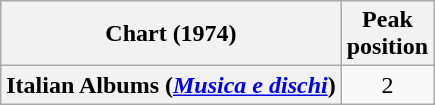<table class="wikitable plainrowheaders" style="text-align:center">
<tr>
<th scope="col">Chart (1974)</th>
<th scope="col">Peak<br>position</th>
</tr>
<tr>
<th scope="row">Italian Albums (<em><a href='#'>Musica e dischi</a></em>)</th>
<td>2</td>
</tr>
</table>
